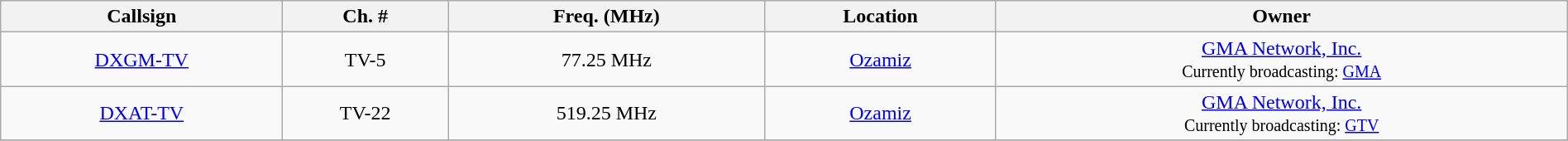<table class="wikitable" style="width:100%; text-align:center;">
<tr>
<th>Callsign</th>
<th>Ch. #</th>
<th>Freq. (MHz)</th>
<th>Location</th>
<th>Owner</th>
</tr>
<tr>
<td><a href='#'>DXGM-TV</a></td>
<td>TV-5</td>
<td>77.25 MHz</td>
<td><a href='#'>Ozamiz</a></td>
<td><a href='#'>GMA Network, Inc.</a><br><small>Currently broadcasting: <a href='#'>GMA</a></small></td>
</tr>
<tr>
<td><a href='#'>DXAT-TV</a></td>
<td>TV-22</td>
<td>519.25 MHz</td>
<td><a href='#'>Ozamiz</a></td>
<td><a href='#'>GMA Network, Inc.</a><br><small>Currently broadcasting: <a href='#'>GTV</a></small></td>
</tr>
<tr>
</tr>
</table>
